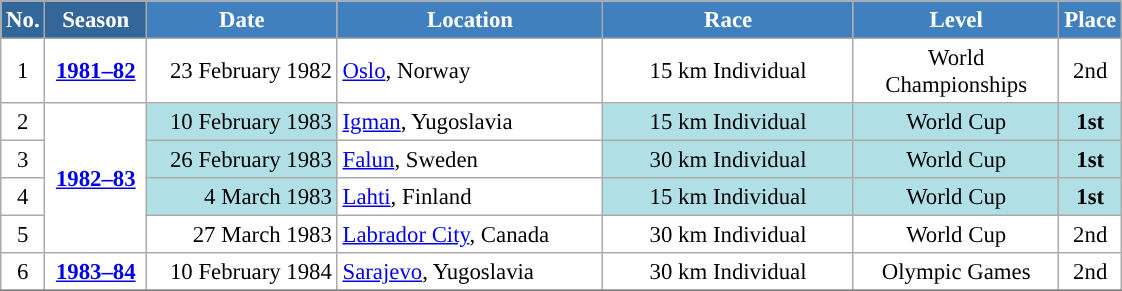<table class="wikitable sortable" style="font-size:95%; text-align:center; border:grey solid 1px; border-collapse:collapse; background:#ffffff;">
<tr style="background:#efefef;">
<th style="background-color:#369; color:white;">No.</th>
<th style="background-color:#369; color:white;">Season</th>
<th style="background-color:#4180be; color:white; width:120px;">Date</th>
<th style="background-color:#4180be; color:white; width:170px;">Location</th>
<th style="background-color:#4180be; color:white; width:160px;">Race</th>
<th style="background-color:#4180be; color:white; width:130px;">Level</th>
<th style="background-color:#4180be; color:white;">Place</th>
</tr>
<tr>
<td align=center>1</td>
<td rowspan=1 align=center><strong> <a href='#'>1981–82</a> </strong></td>
<td align=right>23 February 1982</td>
<td align=left> <a href='#'>Oslo</a>, Norway</td>
<td>15 km Individual</td>
<td>World Championships</td>
<td>2nd</td>
</tr>
<tr>
<td align=center>2</td>
<td rowspan=4 align=center><strong><a href='#'>1982–83</a></strong></td>
<td bgcolor="#BOEOE6" align=right>10 February 1983</td>
<td align=left> <a href='#'>Igman</a>, Yugoslavia</td>
<td bgcolor="#BOEOE6">15 km Individual</td>
<td bgcolor="#BOEOE6">World Cup</td>
<td bgcolor="#BOEOE6"><strong>1st</strong></td>
</tr>
<tr>
<td align=center>3</td>
<td bgcolor="#BOEOE6" align=right>26 February 1983</td>
<td align=left> <a href='#'>Falun</a>, Sweden</td>
<td bgcolor="#BOEOE6">30 km Individual</td>
<td bgcolor="#BOEOE6">World Cup</td>
<td bgcolor="#BOEOE6"><strong>1st</strong></td>
</tr>
<tr>
<td align=center>4</td>
<td bgcolor="#BOEOE6" align=right>4 March 1983</td>
<td align=left> <a href='#'>Lahti</a>, Finland</td>
<td bgcolor="#BOEOE6">15 km Individual</td>
<td bgcolor="#BOEOE6">World Cup</td>
<td bgcolor="#BOEOE6"><strong>1st</strong></td>
</tr>
<tr>
<td align=center>5</td>
<td align=right>27 March 1983</td>
<td align=left> <a href='#'>Labrador City</a>, Canada</td>
<td>30 km Individual</td>
<td>World Cup</td>
<td>2nd</td>
</tr>
<tr>
<td align=center>6</td>
<td rowspan=1 align=center><strong> <a href='#'>1983–84</a> </strong></td>
<td align=right>10 February 1984</td>
<td align=left> <a href='#'>Sarajevo</a>, Yugoslavia</td>
<td>30 km Individual</td>
<td>Olympic Games</td>
<td>2nd</td>
</tr>
<tr>
</tr>
</table>
